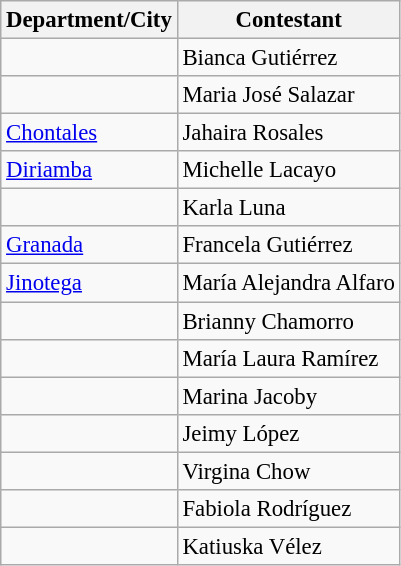<table class="wikitable sortable" style="font-size: 95%;">
<tr>
<th>Department/City</th>
<th>Contestant</th>
</tr>
<tr>
<td></td>
<td>Bianca Gutiérrez</td>
</tr>
<tr>
<td></td>
<td>Maria José Salazar</td>
</tr>
<tr>
<td> <a href='#'>Chontales</a></td>
<td>Jahaira Rosales</td>
</tr>
<tr>
<td> <a href='#'>Diriamba</a></td>
<td>Michelle Lacayo</td>
</tr>
<tr>
<td></td>
<td>Karla Luna</td>
</tr>
<tr>
<td> <a href='#'>Granada</a></td>
<td>Francela Gutiérrez</td>
</tr>
<tr>
<td> <a href='#'>Jinotega</a></td>
<td>María Alejandra Alfaro</td>
</tr>
<tr>
<td></td>
<td>Brianny Chamorro</td>
</tr>
<tr>
<td></td>
<td>María Laura Ramírez</td>
</tr>
<tr>
<td></td>
<td>Marina Jacoby</td>
</tr>
<tr>
<td></td>
<td>Jeimy López</td>
</tr>
<tr>
<td></td>
<td>Virgina Chow</td>
</tr>
<tr>
<td></td>
<td>Fabiola Rodríguez</td>
</tr>
<tr>
<td></td>
<td>Katiuska Vélez</td>
</tr>
</table>
